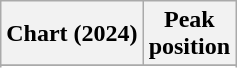<table class="wikitable sortable plainrowheaders" style="text-align:center;">
<tr>
<th scope="col">Chart (2024)</th>
<th scope="col">Peak<br>position</th>
</tr>
<tr>
</tr>
<tr>
</tr>
<tr>
</tr>
<tr>
</tr>
<tr>
</tr>
<tr>
</tr>
<tr>
</tr>
<tr>
</tr>
<tr>
</tr>
<tr>
</tr>
<tr>
</tr>
<tr>
</tr>
<tr>
</tr>
<tr>
</tr>
<tr>
</tr>
<tr>
</tr>
</table>
